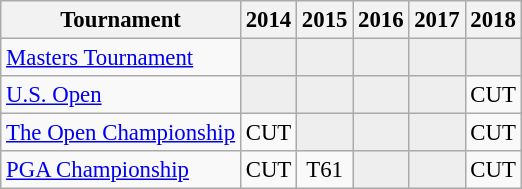<table class="wikitable" style="font-size:95%;text-align:center;">
<tr>
<th>Tournament</th>
<th>2014</th>
<th>2015</th>
<th>2016</th>
<th>2017</th>
<th>2018</th>
</tr>
<tr>
<td align=left><a href='#'>Masters Tournament</a></td>
<td style="background:#eeeeee;"></td>
<td style="background:#eeeeee;"></td>
<td style="background:#eeeeee;"></td>
<td style="background:#eeeeee;"></td>
<td style="background:#eeeeee;"></td>
</tr>
<tr>
<td align=left><a href='#'>U.S. Open</a></td>
<td style="background:#eeeeee;"></td>
<td style="background:#eeeeee;"></td>
<td style="background:#eeeeee;"></td>
<td style="background:#eeeeee;"></td>
<td>CUT</td>
</tr>
<tr>
<td align=left><a href='#'>The Open Championship</a></td>
<td>CUT</td>
<td style="background:#eeeeee;"></td>
<td style="background:#eeeeee;"></td>
<td style="background:#eeeeee;"></td>
<td>CUT</td>
</tr>
<tr>
<td align=left><a href='#'>PGA Championship</a></td>
<td>CUT</td>
<td>T61</td>
<td style="background:#eeeeee;"></td>
<td style="background:#eeeeee;"></td>
<td>CUT</td>
</tr>
</table>
